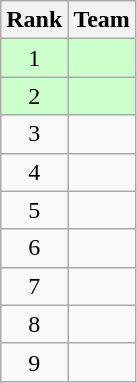<table class=wikitable style="text-align: center;">
<tr>
<th>Rank</th>
<th>Team</th>
</tr>
<tr style="background: #CCFFCC;">
<td>1</td>
<td style="text-align: left;"><strong></strong></td>
</tr>
<tr style="background: #CCFFCC;">
<td>2</td>
<td style="text-align: left;"><strong></strong></td>
</tr>
<tr>
<td>3</td>
<td style="text-align: left;"></td>
</tr>
<tr>
<td>4</td>
<td style="text-align: left;"></td>
</tr>
<tr>
<td>5</td>
<td style="text-align: left;"></td>
</tr>
<tr>
<td>6</td>
<td style="text-align: left;"></td>
</tr>
<tr>
<td>7</td>
<td style="text-align: left;"></td>
</tr>
<tr>
<td>8</td>
<td style="text-align: left;"></td>
</tr>
<tr>
<td>9</td>
<td style="text-align: left;"></td>
</tr>
</table>
